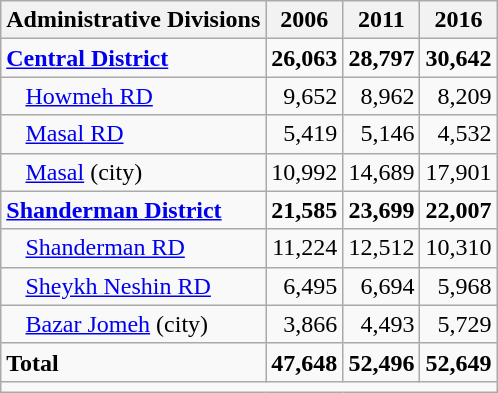<table class="wikitable">
<tr>
<th>Administrative Divisions</th>
<th>2006</th>
<th>2011</th>
<th>2016</th>
</tr>
<tr>
<td><strong><a href='#'>Central District</a></strong></td>
<td style="text-align: right;"><strong>26,063</strong></td>
<td style="text-align: right;"><strong>28,797</strong></td>
<td style="text-align: right;"><strong>30,642</strong></td>
</tr>
<tr>
<td style="padding-left: 1em;"><a href='#'>Howmeh RD</a></td>
<td style="text-align: right;">9,652</td>
<td style="text-align: right;">8,962</td>
<td style="text-align: right;">8,209</td>
</tr>
<tr>
<td style="padding-left: 1em;"><a href='#'>Masal RD</a></td>
<td style="text-align: right;">5,419</td>
<td style="text-align: right;">5,146</td>
<td style="text-align: right;">4,532</td>
</tr>
<tr>
<td style="padding-left: 1em;"><a href='#'>Masal</a> (city)</td>
<td style="text-align: right;">10,992</td>
<td style="text-align: right;">14,689</td>
<td style="text-align: right;">17,901</td>
</tr>
<tr>
<td><strong><a href='#'>Shanderman District</a></strong></td>
<td style="text-align: right;"><strong>21,585</strong></td>
<td style="text-align: right;"><strong>23,699</strong></td>
<td style="text-align: right;"><strong>22,007</strong></td>
</tr>
<tr>
<td style="padding-left: 1em;"><a href='#'>Shanderman RD</a></td>
<td style="text-align: right;">11,224</td>
<td style="text-align: right;">12,512</td>
<td style="text-align: right;">10,310</td>
</tr>
<tr>
<td style="padding-left: 1em;"><a href='#'>Sheykh Neshin RD</a></td>
<td style="text-align: right;">6,495</td>
<td style="text-align: right;">6,694</td>
<td style="text-align: right;">5,968</td>
</tr>
<tr>
<td style="padding-left: 1em;"><a href='#'>Bazar Jomeh</a> (city)</td>
<td style="text-align: right;">3,866</td>
<td style="text-align: right;">4,493</td>
<td style="text-align: right;">5,729</td>
</tr>
<tr>
<td><strong>Total</strong></td>
<td style="text-align: right;"><strong>47,648</strong></td>
<td style="text-align: right;"><strong>52,496</strong></td>
<td style="text-align: right;"><strong>52,649</strong></td>
</tr>
<tr>
<td colspan=4></td>
</tr>
</table>
